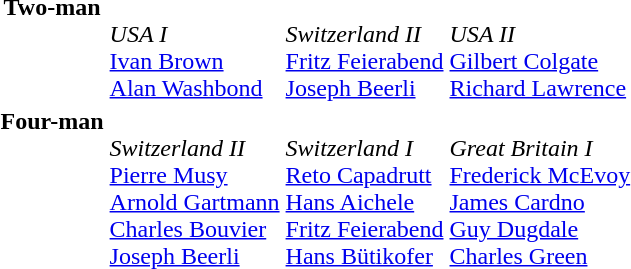<table>
<tr valign=top>
<th scope="row">Two-man<br></th>
<td><br><em>USA I</em><br><a href='#'>Ivan Brown</a><br><a href='#'>Alan Washbond</a></td>
<td><br><em>Switzerland II</em><br><a href='#'>Fritz Feierabend</a><br><a href='#'>Joseph Beerli</a></td>
<td><br><em>USA II</em><br><a href='#'>Gilbert Colgate</a><br><a href='#'>Richard Lawrence</a></td>
</tr>
<tr valign=top>
<th scope="row">Four-man<br></th>
<td><br><em>Switzerland II</em><br><a href='#'>Pierre Musy</a><br><a href='#'>Arnold Gartmann</a><br><a href='#'>Charles Bouvier</a><br><a href='#'>Joseph Beerli</a></td>
<td><br><em>Switzerland I</em><br><a href='#'>Reto Capadrutt</a><br><a href='#'>Hans Aichele</a><br><a href='#'>Fritz Feierabend</a><br><a href='#'>Hans Bütikofer</a></td>
<td><br><em>Great Britain I</em><br><a href='#'>Frederick McEvoy</a><br><a href='#'>James Cardno</a><br><a href='#'>Guy Dugdale</a><br><a href='#'>Charles Green</a></td>
</tr>
</table>
